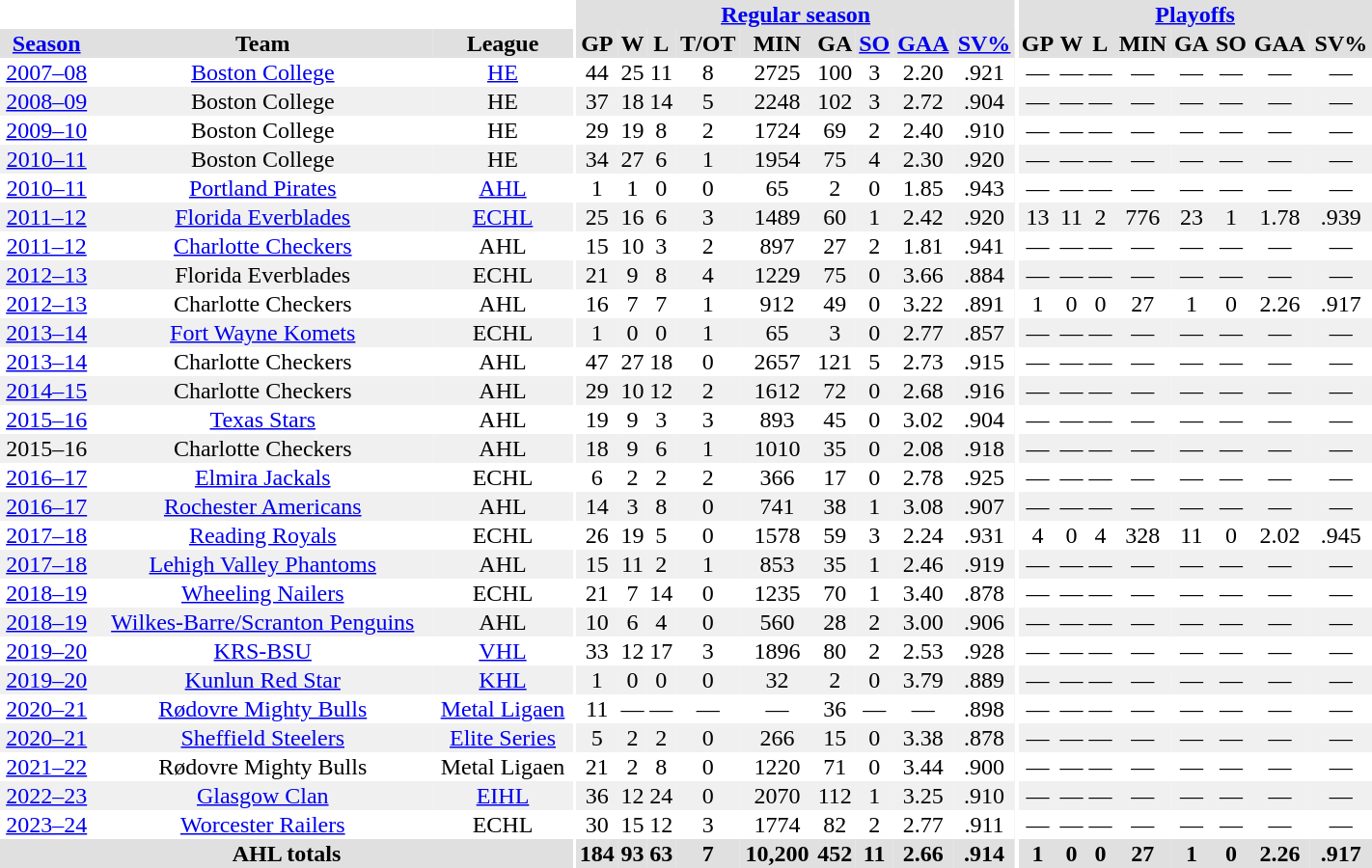<table border="0" cellpadding="1" cellspacing="0" style="text-align:center; width:75%">
<tr ALIGN="center" bgcolor="#e0e0e0">
<th align="center" colspan="3" bgcolor="#ffffff"></th>
<th align="center" rowspan="99" bgcolor="#ffffff"></th>
<th align="center" colspan="9" bgcolor="#e0e0e0"><a href='#'>Regular season</a></th>
<th align="center" rowspan="99" bgcolor="#ffffff"></th>
<th align="center" colspan="8" bgcolor="#e0e0e0"><a href='#'>Playoffs</a></th>
</tr>
<tr ALIGN="center" bgcolor="#e0e0e0">
<th><a href='#'>Season</a></th>
<th>Team</th>
<th>League</th>
<th>GP</th>
<th>W</th>
<th>L</th>
<th>T/OT</th>
<th>MIN</th>
<th>GA</th>
<th><a href='#'>SO</a></th>
<th><a href='#'>GAA</a></th>
<th><a href='#'>SV%</a></th>
<th>GP</th>
<th>W</th>
<th>L</th>
<th>MIN</th>
<th>GA</th>
<th>SO</th>
<th>GAA</th>
<th>SV%</th>
</tr>
<tr ALIGN="center">
<td><a href='#'>2007–08</a></td>
<td><a href='#'>Boston College</a></td>
<td><a href='#'>HE</a></td>
<td>44</td>
<td>25</td>
<td>11</td>
<td>8</td>
<td>2725</td>
<td>100</td>
<td>3</td>
<td>2.20</td>
<td>.921</td>
<td>—</td>
<td>—</td>
<td>—</td>
<td>—</td>
<td>—</td>
<td>—</td>
<td>—</td>
<td>—</td>
</tr>
<tr ALIGN="center" bgcolor="#f0f0f0">
<td><a href='#'>2008–09</a></td>
<td>Boston College</td>
<td>HE</td>
<td>37</td>
<td>18</td>
<td>14</td>
<td>5</td>
<td>2248</td>
<td>102</td>
<td>3</td>
<td>2.72</td>
<td>.904</td>
<td>—</td>
<td>—</td>
<td>—</td>
<td>—</td>
<td>—</td>
<td>—</td>
<td>—</td>
<td>—</td>
</tr>
<tr ALIGN="center">
<td><a href='#'>2009–10</a></td>
<td>Boston College</td>
<td>HE</td>
<td>29</td>
<td>19</td>
<td>8</td>
<td>2</td>
<td>1724</td>
<td>69</td>
<td>2</td>
<td>2.40</td>
<td>.910</td>
<td>—</td>
<td>—</td>
<td>—</td>
<td>—</td>
<td>—</td>
<td>—</td>
<td>—</td>
<td>—</td>
</tr>
<tr ALIGN="center" bgcolor="#f0f0f0">
<td><a href='#'>2010–11</a></td>
<td>Boston College</td>
<td>HE</td>
<td>34</td>
<td>27</td>
<td>6</td>
<td>1</td>
<td>1954</td>
<td>75</td>
<td>4</td>
<td>2.30</td>
<td>.920</td>
<td>—</td>
<td>—</td>
<td>—</td>
<td>—</td>
<td>—</td>
<td>—</td>
<td>—</td>
<td>—</td>
</tr>
<tr ALIGN="center">
<td><a href='#'>2010–11</a></td>
<td><a href='#'>Portland Pirates</a></td>
<td><a href='#'>AHL</a></td>
<td>1</td>
<td>1</td>
<td>0</td>
<td>0</td>
<td>65</td>
<td>2</td>
<td>0</td>
<td>1.85</td>
<td>.943</td>
<td>—</td>
<td>—</td>
<td>—</td>
<td>—</td>
<td>—</td>
<td>—</td>
<td>—</td>
<td>—</td>
</tr>
<tr ALIGN="center" bgcolor="#f0f0f0">
<td><a href='#'>2011–12</a></td>
<td><a href='#'>Florida Everblades</a></td>
<td><a href='#'>ECHL</a></td>
<td>25</td>
<td>16</td>
<td>6</td>
<td>3</td>
<td>1489</td>
<td>60</td>
<td>1</td>
<td>2.42</td>
<td>.920</td>
<td>13</td>
<td>11</td>
<td>2</td>
<td>776</td>
<td>23</td>
<td>1</td>
<td>1.78</td>
<td>.939</td>
</tr>
<tr ALIGN="center">
<td><a href='#'>2011–12</a></td>
<td><a href='#'>Charlotte Checkers</a></td>
<td>AHL</td>
<td>15</td>
<td>10</td>
<td>3</td>
<td>2</td>
<td>897</td>
<td>27</td>
<td>2</td>
<td>1.81</td>
<td>.941</td>
<td>—</td>
<td>—</td>
<td>—</td>
<td>—</td>
<td>—</td>
<td>—</td>
<td>—</td>
<td>—</td>
</tr>
<tr ALIGN="center" bgcolor="#f0f0f0">
<td><a href='#'>2012–13</a></td>
<td>Florida Everblades</td>
<td>ECHL</td>
<td>21</td>
<td>9</td>
<td>8</td>
<td>4</td>
<td>1229</td>
<td>75</td>
<td>0</td>
<td>3.66</td>
<td>.884</td>
<td>—</td>
<td>—</td>
<td>—</td>
<td>—</td>
<td>—</td>
<td>—</td>
<td>—</td>
<td>—</td>
</tr>
<tr ALIGN="center">
<td><a href='#'>2012–13</a></td>
<td>Charlotte Checkers</td>
<td>AHL</td>
<td>16</td>
<td>7</td>
<td>7</td>
<td>1</td>
<td>912</td>
<td>49</td>
<td>0</td>
<td>3.22</td>
<td>.891</td>
<td>1</td>
<td>0</td>
<td>0</td>
<td>27</td>
<td>1</td>
<td>0</td>
<td>2.26</td>
<td>.917</td>
</tr>
<tr ALIGN="center" bgcolor="#f0f0f0">
<td><a href='#'>2013–14</a></td>
<td><a href='#'>Fort Wayne Komets</a></td>
<td>ECHL</td>
<td>1</td>
<td>0</td>
<td>0</td>
<td>1</td>
<td>65</td>
<td>3</td>
<td>0</td>
<td>2.77</td>
<td>.857</td>
<td>—</td>
<td>—</td>
<td>—</td>
<td>—</td>
<td>—</td>
<td>—</td>
<td>—</td>
<td>—</td>
</tr>
<tr ALIGN="center">
<td><a href='#'>2013–14</a></td>
<td>Charlotte Checkers</td>
<td>AHL</td>
<td>47</td>
<td>27</td>
<td>18</td>
<td>0</td>
<td>2657</td>
<td>121</td>
<td>5</td>
<td>2.73</td>
<td>.915</td>
<td>—</td>
<td>—</td>
<td>—</td>
<td>—</td>
<td>—</td>
<td>—</td>
<td>—</td>
<td>—</td>
</tr>
<tr ALIGN="center" bgcolor="#f0f0f0">
<td><a href='#'>2014–15</a></td>
<td>Charlotte Checkers</td>
<td>AHL</td>
<td>29</td>
<td>10</td>
<td>12</td>
<td>2</td>
<td>1612</td>
<td>72</td>
<td>0</td>
<td>2.68</td>
<td>.916</td>
<td>—</td>
<td>—</td>
<td>—</td>
<td>—</td>
<td>—</td>
<td>—</td>
<td>—</td>
<td>—</td>
</tr>
<tr ALIGN="center">
<td><a href='#'>2015–16</a></td>
<td><a href='#'>Texas Stars</a></td>
<td>AHL</td>
<td>19</td>
<td>9</td>
<td>3</td>
<td>3</td>
<td>893</td>
<td>45</td>
<td>0</td>
<td>3.02</td>
<td>.904</td>
<td>—</td>
<td>—</td>
<td>—</td>
<td>—</td>
<td>—</td>
<td>—</td>
<td>—</td>
<td>—</td>
</tr>
<tr ALIGN="center" bgcolor="#f0f0f0">
<td>2015–16</td>
<td>Charlotte Checkers</td>
<td>AHL</td>
<td>18</td>
<td>9</td>
<td>6</td>
<td>1</td>
<td>1010</td>
<td>35</td>
<td>0</td>
<td>2.08</td>
<td>.918</td>
<td>—</td>
<td>—</td>
<td>—</td>
<td>—</td>
<td>—</td>
<td>—</td>
<td>—</td>
<td>—</td>
</tr>
<tr ALIGN="center">
<td><a href='#'>2016–17</a></td>
<td><a href='#'>Elmira Jackals</a></td>
<td>ECHL</td>
<td>6</td>
<td>2</td>
<td>2</td>
<td>2</td>
<td>366</td>
<td>17</td>
<td>0</td>
<td>2.78</td>
<td>.925</td>
<td>—</td>
<td>—</td>
<td>—</td>
<td>—</td>
<td>—</td>
<td>—</td>
<td>—</td>
<td>—</td>
</tr>
<tr ALIGN="center" bgcolor="#f0f0f0">
<td><a href='#'>2016–17</a></td>
<td><a href='#'>Rochester Americans</a></td>
<td>AHL</td>
<td>14</td>
<td>3</td>
<td>8</td>
<td>0</td>
<td>741</td>
<td>38</td>
<td>1</td>
<td>3.08</td>
<td>.907</td>
<td>—</td>
<td>—</td>
<td>—</td>
<td>—</td>
<td>—</td>
<td>—</td>
<td>—</td>
<td>—</td>
</tr>
<tr ALIGN="center">
<td><a href='#'>2017–18</a></td>
<td><a href='#'>Reading Royals</a></td>
<td>ECHL</td>
<td>26</td>
<td>19</td>
<td>5</td>
<td>0</td>
<td>1578</td>
<td>59</td>
<td>3</td>
<td>2.24</td>
<td>.931</td>
<td>4</td>
<td>0</td>
<td>4</td>
<td>328</td>
<td>11</td>
<td>0</td>
<td>2.02</td>
<td>.945</td>
</tr>
<tr ALIGN="center" bgcolor="#f0f0f0">
<td><a href='#'>2017–18</a></td>
<td><a href='#'>Lehigh Valley Phantoms</a></td>
<td>AHL</td>
<td>15</td>
<td>11</td>
<td>2</td>
<td>1</td>
<td>853</td>
<td>35</td>
<td>1</td>
<td>2.46</td>
<td>.919</td>
<td>—</td>
<td>—</td>
<td>—</td>
<td>—</td>
<td>—</td>
<td>—</td>
<td>—</td>
<td>—</td>
</tr>
<tr ALIGN="center">
<td><a href='#'>2018–19</a></td>
<td><a href='#'>Wheeling Nailers</a></td>
<td>ECHL</td>
<td>21</td>
<td>7</td>
<td>14</td>
<td>0</td>
<td>1235</td>
<td>70</td>
<td>1</td>
<td>3.40</td>
<td>.878</td>
<td>—</td>
<td>—</td>
<td>—</td>
<td>—</td>
<td>—</td>
<td>—</td>
<td>—</td>
<td>—</td>
</tr>
<tr ALIGN="center" bgcolor="#f0f0f0">
<td><a href='#'>2018–19</a></td>
<td><a href='#'>Wilkes-Barre/Scranton Penguins</a></td>
<td>AHL</td>
<td>10</td>
<td>6</td>
<td>4</td>
<td>0</td>
<td>560</td>
<td>28</td>
<td>2</td>
<td>3.00</td>
<td>.906</td>
<td>—</td>
<td>—</td>
<td>—</td>
<td>—</td>
<td>—</td>
<td>—</td>
<td>—</td>
<td>—</td>
</tr>
<tr>
<td><a href='#'>2019–20</a></td>
<td><a href='#'>KRS-BSU</a></td>
<td><a href='#'>VHL</a></td>
<td>33</td>
<td>12</td>
<td>17</td>
<td>3</td>
<td>1896</td>
<td>80</td>
<td>2</td>
<td>2.53</td>
<td>.928</td>
<td>—</td>
<td>—</td>
<td>—</td>
<td>—</td>
<td>—</td>
<td>—</td>
<td>—</td>
<td>—</td>
</tr>
<tr bgcolor="#f0f0f0">
<td><a href='#'>2019–20</a></td>
<td><a href='#'>Kunlun Red Star</a></td>
<td><a href='#'>KHL</a></td>
<td>1</td>
<td>0</td>
<td>0</td>
<td>0</td>
<td>32</td>
<td>2</td>
<td>0</td>
<td>3.79</td>
<td>.889</td>
<td>—</td>
<td>—</td>
<td>—</td>
<td>—</td>
<td>—</td>
<td>—</td>
<td>—</td>
<td>—</td>
</tr>
<tr>
<td><a href='#'>2020–21</a></td>
<td><a href='#'>Rødovre Mighty Bulls</a></td>
<td><a href='#'>Metal Ligaen</a></td>
<td>11</td>
<td>—</td>
<td>—</td>
<td>—</td>
<td>—</td>
<td>36</td>
<td>—</td>
<td>—</td>
<td>.898</td>
<td>—</td>
<td>—</td>
<td>—</td>
<td>—</td>
<td>—</td>
<td>—</td>
<td>—</td>
<td>—</td>
</tr>
<tr bgcolor="#f0f0f0">
<td><a href='#'>2020–21</a></td>
<td><a href='#'>Sheffield Steelers</a></td>
<td><a href='#'>Elite Series</a></td>
<td>5</td>
<td>2</td>
<td>2</td>
<td>0</td>
<td>266</td>
<td>15</td>
<td>0</td>
<td>3.38</td>
<td>.878</td>
<td>—</td>
<td>—</td>
<td>—</td>
<td>—</td>
<td>—</td>
<td>—</td>
<td>—</td>
<td>—</td>
</tr>
<tr>
<td><a href='#'>2021–22</a></td>
<td>Rødovre Mighty Bulls</td>
<td>Metal Ligaen</td>
<td>21</td>
<td>2</td>
<td>8</td>
<td>0</td>
<td>1220</td>
<td>71</td>
<td>0</td>
<td>3.44</td>
<td>.900</td>
<td>—</td>
<td>—</td>
<td>—</td>
<td>—</td>
<td>—</td>
<td>—</td>
<td>—</td>
<td>—</td>
</tr>
<tr bgcolor="#f0f0f0">
<td><a href='#'>2022–23</a></td>
<td><a href='#'>Glasgow Clan</a></td>
<td><a href='#'>EIHL</a></td>
<td>36</td>
<td>12</td>
<td>24</td>
<td>0</td>
<td>2070</td>
<td>112</td>
<td>1</td>
<td>3.25</td>
<td>.910</td>
<td>—</td>
<td>—</td>
<td>—</td>
<td>—</td>
<td>—</td>
<td>—</td>
<td>—</td>
<td>—</td>
</tr>
<tr ALIGN="center">
<td><a href='#'>2023–24</a></td>
<td><a href='#'>Worcester Railers</a></td>
<td>ECHL</td>
<td>30</td>
<td>15</td>
<td>12</td>
<td>3</td>
<td>1774</td>
<td>82</td>
<td>2</td>
<td>2.77</td>
<td>.911</td>
<td>—</td>
<td>—</td>
<td>—</td>
<td>—</td>
<td>—</td>
<td>—</td>
<td>—</td>
<td>—</td>
</tr>
<tr ALIGN="center" bgcolor="#e0e0e0">
<th colspan="3">AHL totals</th>
<th>184</th>
<th>93</th>
<th>63</th>
<th>7</th>
<th>10,200</th>
<th>452</th>
<th>11</th>
<th>2.66</th>
<th>.914</th>
<th>1</th>
<th>0</th>
<th>0</th>
<th>27</th>
<th>1</th>
<th>0</th>
<th>2.26</th>
<th>.917</th>
</tr>
</table>
